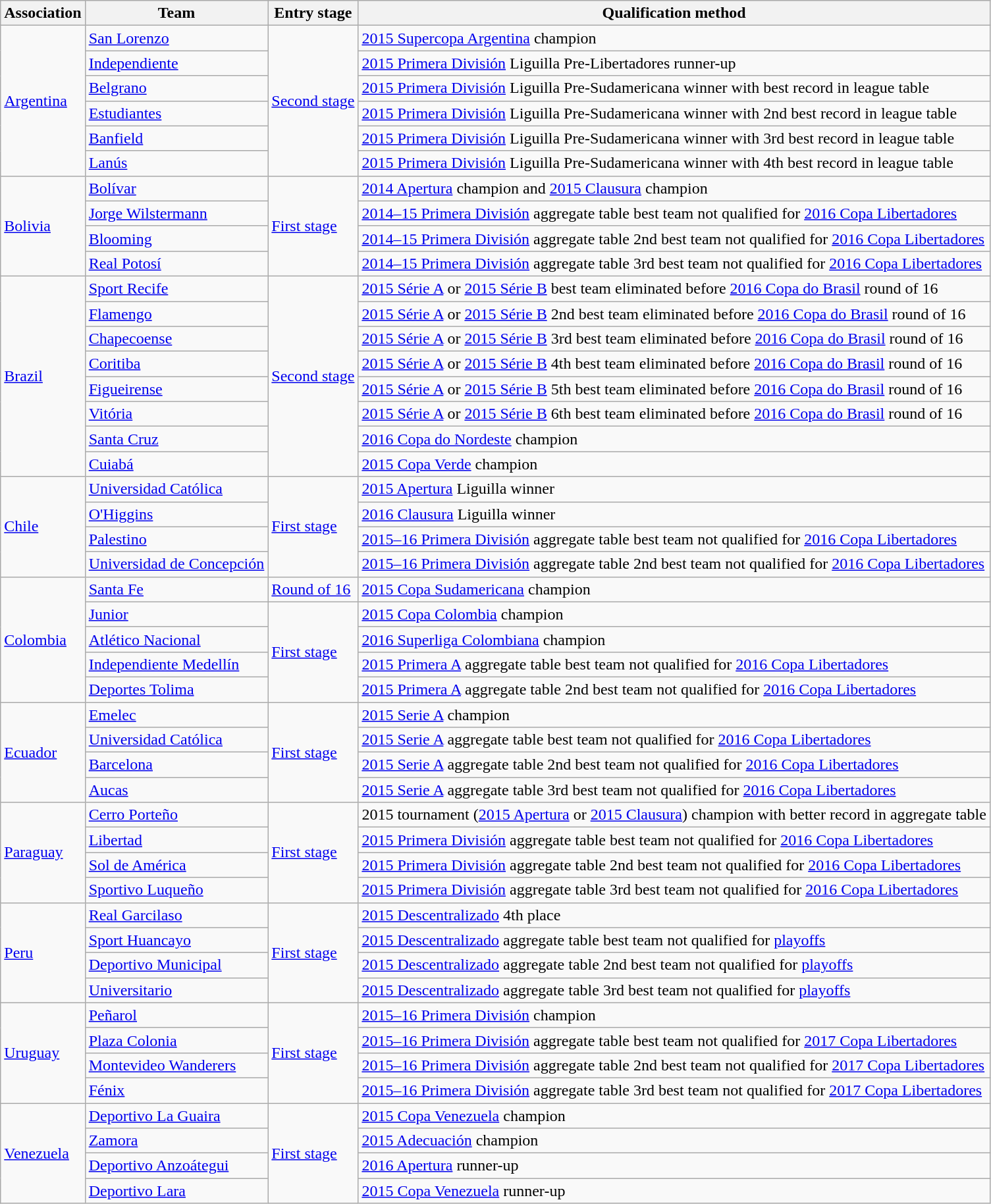<table class="wikitable">
<tr>
<th>Association</th>
<th>Team </th>
<th>Entry stage</th>
<th>Qualification method</th>
</tr>
<tr>
<td rowspan=6> <a href='#'>Argentina</a><br></td>
<td><a href='#'>San Lorenzo</a> </td>
<td rowspan=6><a href='#'>Second stage</a></td>
<td><a href='#'>2015 Supercopa Argentina</a> champion</td>
</tr>
<tr>
<td><a href='#'>Independiente</a> </td>
<td><a href='#'>2015 Primera División</a> Liguilla Pre-Libertadores runner-up</td>
</tr>
<tr>
<td><a href='#'>Belgrano</a> </td>
<td><a href='#'>2015 Primera División</a> Liguilla Pre-Sudamericana winner with best record in league table</td>
</tr>
<tr>
<td><a href='#'>Estudiantes</a> </td>
<td><a href='#'>2015 Primera División</a> Liguilla Pre-Sudamericana winner with 2nd best record in league table</td>
</tr>
<tr>
<td><a href='#'>Banfield</a> </td>
<td><a href='#'>2015 Primera División</a> Liguilla Pre-Sudamericana winner with 3rd best record in league table</td>
</tr>
<tr>
<td><a href='#'>Lanús</a> </td>
<td><a href='#'>2015 Primera División</a> Liguilla Pre-Sudamericana winner with 4th best record in league table</td>
</tr>
<tr>
<td rowspan=4> <a href='#'>Bolivia</a><br></td>
<td><a href='#'>Bolívar</a> </td>
<td rowspan=4><a href='#'>First stage</a></td>
<td><a href='#'>2014 Apertura</a> champion and <a href='#'>2015 Clausura</a> champion<br></td>
</tr>
<tr>
<td><a href='#'>Jorge Wilstermann</a> </td>
<td><a href='#'>2014–15 Primera División</a> aggregate table best team not qualified for <a href='#'>2016 Copa Libertadores</a></td>
</tr>
<tr>
<td><a href='#'>Blooming</a> </td>
<td><a href='#'>2014–15 Primera División</a> aggregate table 2nd best team not qualified for <a href='#'>2016 Copa Libertadores</a></td>
</tr>
<tr>
<td><a href='#'>Real Potosí</a> </td>
<td><a href='#'>2014–15 Primera División</a> aggregate table 3rd best team not qualified for <a href='#'>2016 Copa Libertadores</a></td>
</tr>
<tr>
<td rowspan=8> <a href='#'>Brazil</a><br></td>
<td><a href='#'>Sport Recife</a> </td>
<td rowspan=8><a href='#'>Second stage</a></td>
<td><a href='#'>2015 Série A</a> or <a href='#'>2015 Série B</a> best team eliminated before <a href='#'>2016 Copa do Brasil</a> round of 16</td>
</tr>
<tr>
<td><a href='#'>Flamengo</a> </td>
<td><a href='#'>2015 Série A</a> or <a href='#'>2015 Série B</a> 2nd best team eliminated before <a href='#'>2016 Copa do Brasil</a> round of 16</td>
</tr>
<tr>
<td><a href='#'>Chapecoense</a> </td>
<td><a href='#'>2015 Série A</a> or <a href='#'>2015 Série B</a> 3rd best team eliminated before <a href='#'>2016 Copa do Brasil</a> round of 16</td>
</tr>
<tr>
<td><a href='#'>Coritiba</a> </td>
<td><a href='#'>2015 Série A</a> or <a href='#'>2015 Série B</a> 4th best team eliminated before <a href='#'>2016 Copa do Brasil</a> round of 16</td>
</tr>
<tr>
<td><a href='#'>Figueirense</a> </td>
<td><a href='#'>2015 Série A</a> or <a href='#'>2015 Série B</a> 5th best team eliminated before <a href='#'>2016 Copa do Brasil</a> round of 16</td>
</tr>
<tr>
<td><a href='#'>Vitória</a> </td>
<td><a href='#'>2015 Série A</a> or <a href='#'>2015 Série B</a> 6th best team eliminated before <a href='#'>2016 Copa do Brasil</a> round of 16</td>
</tr>
<tr>
<td><a href='#'>Santa Cruz</a> </td>
<td><a href='#'>2016 Copa do Nordeste</a> champion</td>
</tr>
<tr>
<td><a href='#'>Cuiabá</a> </td>
<td><a href='#'>2015 Copa Verde</a> champion</td>
</tr>
<tr>
<td rowspan=4> <a href='#'>Chile</a><br></td>
<td><a href='#'>Universidad Católica</a> </td>
<td rowspan=4><a href='#'>First stage</a></td>
<td><a href='#'>2015 Apertura</a> Liguilla winner</td>
</tr>
<tr>
<td><a href='#'>O'Higgins</a> </td>
<td><a href='#'>2016 Clausura</a> Liguilla winner</td>
</tr>
<tr>
<td><a href='#'>Palestino</a> </td>
<td><a href='#'>2015–16 Primera División</a> aggregate table best team not qualified for <a href='#'>2016 Copa Libertadores</a></td>
</tr>
<tr>
<td><a href='#'>Universidad de Concepción</a> </td>
<td><a href='#'>2015–16 Primera División</a> aggregate table 2nd best team not qualified for <a href='#'>2016 Copa Libertadores</a></td>
</tr>
<tr>
<td rowspan=5> <a href='#'>Colombia</a><br></td>
<td><a href='#'>Santa Fe</a> </td>
<td><a href='#'>Round of 16</a></td>
<td><a href='#'>2015 Copa Sudamericana</a> champion</td>
</tr>
<tr>
<td><a href='#'>Junior</a> </td>
<td rowspan=4><a href='#'>First stage</a></td>
<td><a href='#'>2015 Copa Colombia</a> champion</td>
</tr>
<tr>
<td><a href='#'>Atlético Nacional</a> </td>
<td><a href='#'>2016 Superliga Colombiana</a> champion</td>
</tr>
<tr>
<td><a href='#'>Independiente Medellín</a> </td>
<td><a href='#'>2015 Primera A</a> aggregate table best team not qualified for <a href='#'>2016 Copa Libertadores</a></td>
</tr>
<tr>
<td><a href='#'>Deportes Tolima</a> </td>
<td><a href='#'>2015 Primera A</a> aggregate table 2nd best team not qualified for <a href='#'>2016 Copa Libertadores</a></td>
</tr>
<tr>
<td rowspan=4> <a href='#'>Ecuador</a><br></td>
<td><a href='#'>Emelec</a> </td>
<td rowspan=4><a href='#'>First stage</a></td>
<td><a href='#'>2015 Serie A</a> champion</td>
</tr>
<tr>
<td><a href='#'>Universidad Católica</a> </td>
<td><a href='#'>2015 Serie A</a> aggregate table best team not qualified for <a href='#'>2016 Copa Libertadores</a></td>
</tr>
<tr>
<td><a href='#'>Barcelona</a> </td>
<td><a href='#'>2015 Serie A</a> aggregate table 2nd best team not qualified for <a href='#'>2016 Copa Libertadores</a></td>
</tr>
<tr>
<td><a href='#'>Aucas</a> </td>
<td><a href='#'>2015 Serie A</a> aggregate table 3rd best team not qualified for <a href='#'>2016 Copa Libertadores</a></td>
</tr>
<tr>
<td rowspan=4> <a href='#'>Paraguay</a><br></td>
<td><a href='#'>Cerro Porteño</a> </td>
<td rowspan=4><a href='#'>First stage</a></td>
<td>2015 tournament (<a href='#'>2015 Apertura</a> or <a href='#'>2015 Clausura</a>) champion with better record in aggregate table</td>
</tr>
<tr>
<td><a href='#'>Libertad</a> </td>
<td><a href='#'>2015 Primera División</a> aggregate table best team not qualified for <a href='#'>2016 Copa Libertadores</a></td>
</tr>
<tr>
<td><a href='#'>Sol de América</a> </td>
<td><a href='#'>2015 Primera División</a> aggregate table 2nd best team not qualified for <a href='#'>2016 Copa Libertadores</a></td>
</tr>
<tr>
<td><a href='#'>Sportivo Luqueño</a> </td>
<td><a href='#'>2015 Primera División</a> aggregate table 3rd best team not qualified for <a href='#'>2016 Copa Libertadores</a></td>
</tr>
<tr>
<td rowspan=4> <a href='#'>Peru</a><br></td>
<td><a href='#'>Real Garcilaso</a> </td>
<td rowspan=4><a href='#'>First stage</a></td>
<td><a href='#'>2015 Descentralizado</a> 4th place</td>
</tr>
<tr>
<td><a href='#'>Sport Huancayo</a> </td>
<td><a href='#'>2015 Descentralizado</a> aggregate table best team not qualified for <a href='#'>playoffs</a></td>
</tr>
<tr>
<td><a href='#'>Deportivo Municipal</a> </td>
<td><a href='#'>2015 Descentralizado</a> aggregate table 2nd best team not qualified for <a href='#'>playoffs</a></td>
</tr>
<tr>
<td><a href='#'>Universitario</a> </td>
<td><a href='#'>2015 Descentralizado</a> aggregate table 3rd best team not qualified for <a href='#'>playoffs</a></td>
</tr>
<tr>
<td rowspan=4> <a href='#'>Uruguay</a><br></td>
<td><a href='#'>Peñarol</a> </td>
<td rowspan=4><a href='#'>First stage</a></td>
<td><a href='#'>2015–16 Primera División</a> champion</td>
</tr>
<tr>
<td><a href='#'>Plaza Colonia</a> </td>
<td><a href='#'>2015–16 Primera División</a> aggregate table best team not qualified for <a href='#'>2017 Copa Libertadores</a></td>
</tr>
<tr>
<td><a href='#'>Montevideo Wanderers</a> </td>
<td><a href='#'>2015–16 Primera División</a> aggregate table 2nd best team not qualified for <a href='#'>2017 Copa Libertadores</a></td>
</tr>
<tr>
<td><a href='#'>Fénix</a> </td>
<td><a href='#'>2015–16 Primera División</a> aggregate table 3rd best team not qualified for <a href='#'>2017 Copa Libertadores</a></td>
</tr>
<tr>
<td rowspan=4> <a href='#'>Venezuela</a><br></td>
<td><a href='#'>Deportivo La Guaira</a> </td>
<td rowspan=4><a href='#'>First stage</a></td>
<td><a href='#'>2015 Copa Venezuela</a> champion</td>
</tr>
<tr>
<td><a href='#'>Zamora</a> </td>
<td><a href='#'>2015 Adecuación</a> champion</td>
</tr>
<tr>
<td><a href='#'>Deportivo Anzoátegui</a> </td>
<td><a href='#'>2016 Apertura</a> runner-up</td>
</tr>
<tr>
<td><a href='#'>Deportivo Lara</a> </td>
<td><a href='#'>2015 Copa Venezuela</a> runner-up</td>
</tr>
</table>
